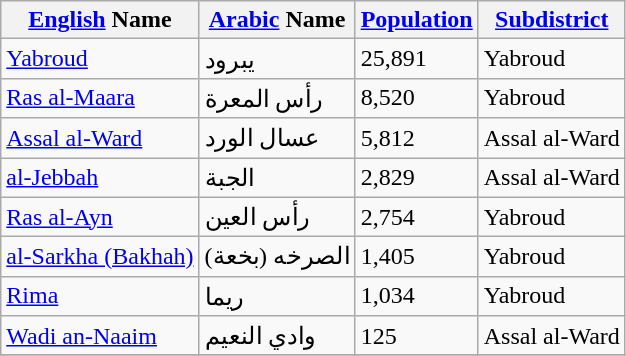<table class="wikitable sortable">
<tr>
<th><a href='#'>English</a> Name</th>
<th><a href='#'>Arabic</a> Name</th>
<th><a href='#'>Population</a></th>
<th><a href='#'>Subdistrict</a></th>
</tr>
<tr>
<td><a href='#'>Yabroud</a></td>
<td>يبرود</td>
<td>25,891</td>
<td>Yabroud</td>
</tr>
<tr>
<td><a href='#'>Ras al-Maara</a></td>
<td>رأس المعرة</td>
<td>8,520</td>
<td>Yabroud</td>
</tr>
<tr>
<td><a href='#'>Assal al-Ward</a></td>
<td>عسال الورد</td>
<td>5,812</td>
<td>Assal al-Ward</td>
</tr>
<tr>
<td><a href='#'>al-Jebbah</a></td>
<td>الجبة</td>
<td>2,829</td>
<td>Assal al-Ward</td>
</tr>
<tr>
<td><a href='#'>Ras al-Ayn</a></td>
<td>رأس العين</td>
<td>2,754</td>
<td>Yabroud</td>
</tr>
<tr>
<td><a href='#'>al-Sarkha (Bakhah)</a></td>
<td>(الصرخه (بخعة</td>
<td>1,405</td>
<td>Yabroud</td>
</tr>
<tr>
<td><a href='#'>Rima</a></td>
<td>ريما</td>
<td>1,034</td>
<td>Yabroud</td>
</tr>
<tr>
<td><a href='#'>Wadi an-Naaim</a></td>
<td>وادي النعيم</td>
<td>125</td>
<td>Assal al-Ward</td>
</tr>
<tr>
</tr>
</table>
